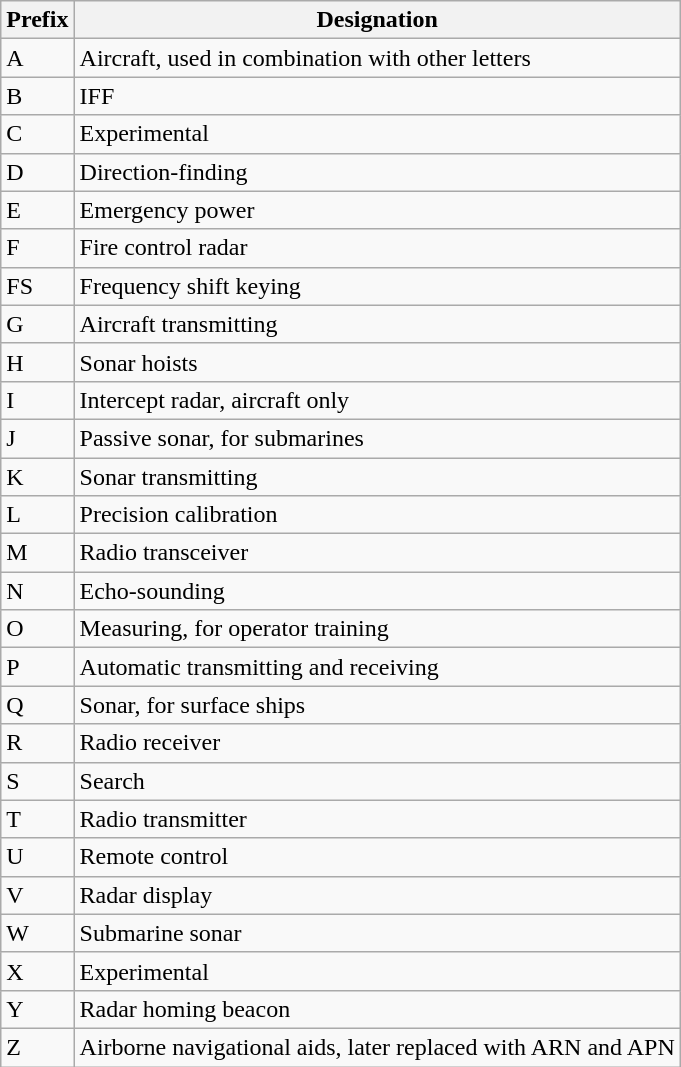<table class="wikitable">
<tr>
<th>Prefix</th>
<th>Designation</th>
</tr>
<tr>
<td>A</td>
<td>Aircraft, used in combination with other letters</td>
</tr>
<tr>
<td>B</td>
<td>IFF</td>
</tr>
<tr>
<td>C</td>
<td>Experimental</td>
</tr>
<tr>
<td>D</td>
<td>Direction-finding</td>
</tr>
<tr>
<td>E</td>
<td>Emergency power</td>
</tr>
<tr>
<td>F</td>
<td>Fire control radar</td>
</tr>
<tr>
<td>FS</td>
<td>Frequency shift keying</td>
</tr>
<tr>
<td>G</td>
<td>Aircraft transmitting</td>
</tr>
<tr>
<td>H</td>
<td>Sonar hoists</td>
</tr>
<tr>
<td>I</td>
<td>Intercept radar, aircraft only</td>
</tr>
<tr>
<td>J</td>
<td>Passive sonar, for submarines</td>
</tr>
<tr>
<td>K</td>
<td>Sonar transmitting</td>
</tr>
<tr>
<td>L</td>
<td>Precision calibration</td>
</tr>
<tr>
<td>M</td>
<td>Radio transceiver</td>
</tr>
<tr>
<td>N</td>
<td>Echo-sounding</td>
</tr>
<tr>
<td>O</td>
<td>Measuring, for operator training</td>
</tr>
<tr>
<td>P</td>
<td>Automatic transmitting and receiving</td>
</tr>
<tr>
<td>Q</td>
<td>Sonar, for surface ships</td>
</tr>
<tr>
<td>R</td>
<td>Radio receiver</td>
</tr>
<tr>
<td>S</td>
<td>Search</td>
</tr>
<tr>
<td>T</td>
<td>Radio transmitter</td>
</tr>
<tr>
<td>U</td>
<td>Remote control</td>
</tr>
<tr>
<td>V</td>
<td>Radar display</td>
</tr>
<tr>
<td>W</td>
<td>Submarine sonar</td>
</tr>
<tr>
<td>X</td>
<td>Experimental</td>
</tr>
<tr>
<td>Y</td>
<td>Radar homing beacon</td>
</tr>
<tr>
<td>Z</td>
<td>Airborne navigational aids, later replaced with ARN and APN</td>
</tr>
</table>
